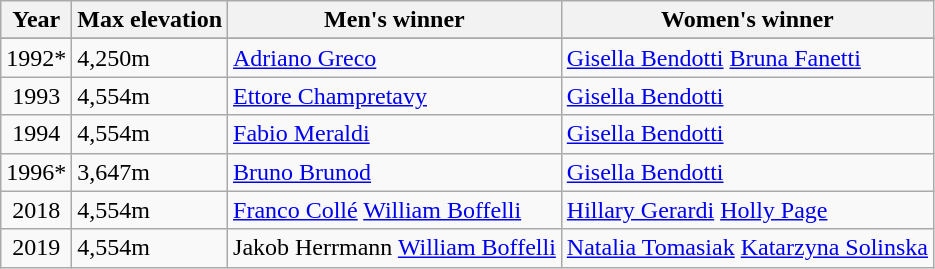<table class="wikitable" style="font-size:100%; text-align:left;">
<tr>
<th>Year</th>
<th>Max elevation</th>
<th>Men's winner</th>
<th>Women's winner</th>
</tr>
<tr>
</tr>
<tr>
<td align=center>1992*</td>
<td>4,250m</td>
<td> <a href='#'>Adriano Greco</a></td>
<td> <a href='#'>Gisella Bendotti</a>  <a href='#'>Bruna Fanetti</a></td>
</tr>
<tr>
<td align=center>1993</td>
<td>4,554m</td>
<td> <a href='#'>Ettore Champretavy</a></td>
<td> <a href='#'>Gisella Bendotti</a></td>
</tr>
<tr>
<td align=center>1994</td>
<td>4,554m</td>
<td> <a href='#'>Fabio Meraldi</a></td>
<td> <a href='#'>Gisella Bendotti</a></td>
</tr>
<tr>
<td align=center>1996*</td>
<td>3,647m</td>
<td> <a href='#'>Bruno Brunod</a></td>
<td> <a href='#'>Gisella Bendotti</a></td>
</tr>
<tr>
<td align=center>2018</td>
<td>4,554m</td>
<td> <a href='#'>Franco Collé</a>   <a href='#'>William Boffelli</a></td>
<td> <a href='#'>Hillary Gerardi</a>  <a href='#'>Holly Page</a></td>
</tr>
<tr>
<td align=center>2019</td>
<td>4,554m</td>
<td> Jakob Herrmann   <a href='#'>William Boffelli</a></td>
<td> <a href='#'>Natalia Tomasiak</a>  <a href='#'>Katarzyna Solinska</a></td>
</tr>
</table>
